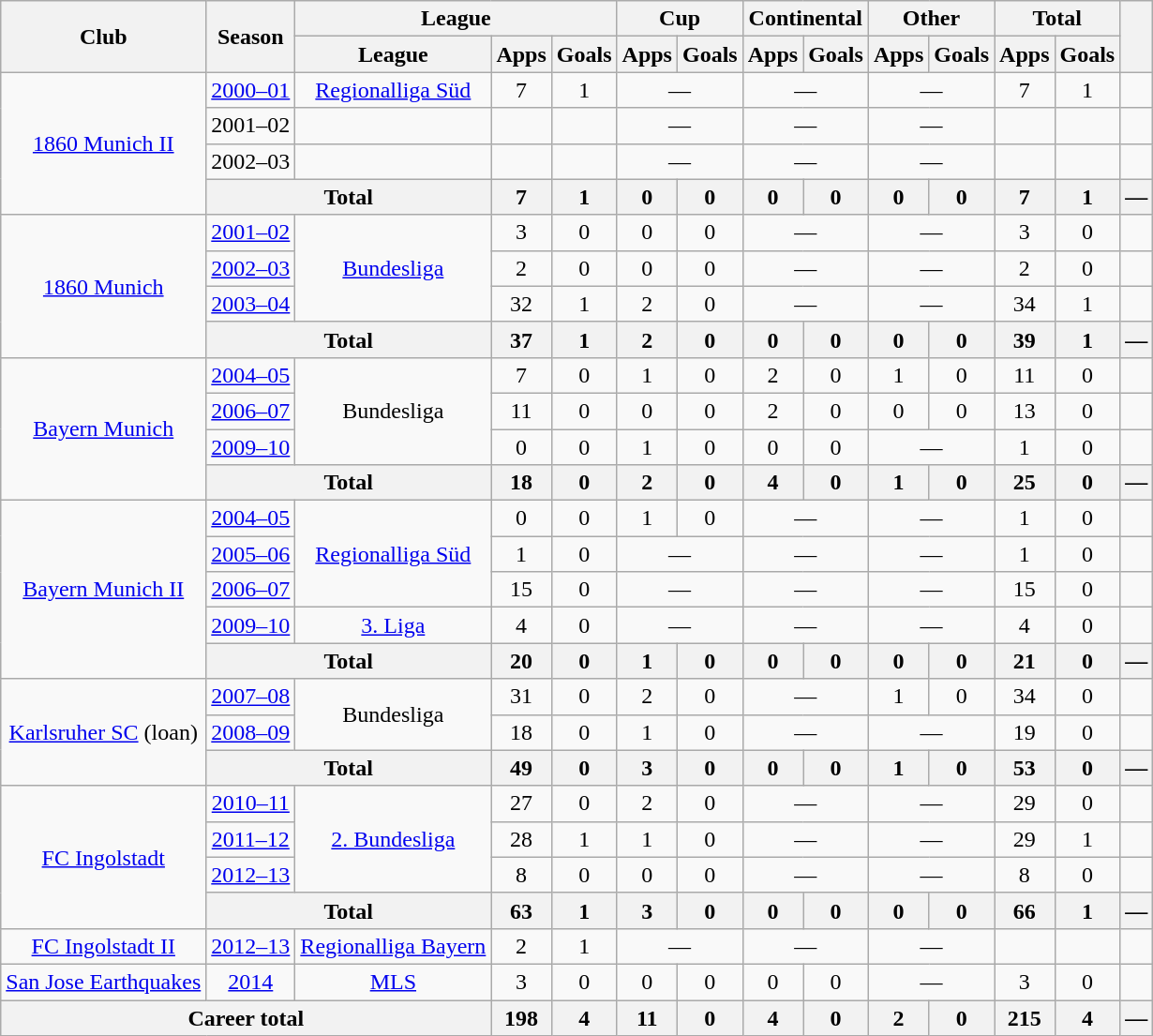<table class="wikitable" style="text-align:center">
<tr>
<th rowspan="2">Club</th>
<th rowspan="2">Season</th>
<th colspan="3">League</th>
<th colspan="2">Cup</th>
<th colspan="2">Continental</th>
<th colspan="2">Other</th>
<th colspan="2">Total</th>
<th rowspan="2"></th>
</tr>
<tr>
<th>League</th>
<th>Apps</th>
<th>Goals</th>
<th>Apps</th>
<th>Goals</th>
<th>Apps</th>
<th>Goals</th>
<th>Apps</th>
<th>Goals</th>
<th>Apps</th>
<th>Goals</th>
</tr>
<tr>
<td rowspan="4"><a href='#'>1860 Munich II</a></td>
<td><a href='#'>2000–01</a></td>
<td><a href='#'>Regionalliga Süd</a></td>
<td>7</td>
<td>1</td>
<td colspan="2">—</td>
<td colspan="2">—</td>
<td colspan="2">—</td>
<td>7</td>
<td>1</td>
<td></td>
</tr>
<tr>
<td>2001–02</td>
<td></td>
<td></td>
<td></td>
<td colspan="2">—</td>
<td colspan="2">—</td>
<td colspan="2">—</td>
<td></td>
<td></td>
<td></td>
</tr>
<tr>
<td>2002–03</td>
<td></td>
<td></td>
<td></td>
<td colspan="2">—</td>
<td colspan="2">—</td>
<td colspan="2">—</td>
<td></td>
<td></td>
<td></td>
</tr>
<tr>
<th colspan="2">Total</th>
<th>7</th>
<th>1</th>
<th>0</th>
<th>0</th>
<th>0</th>
<th>0</th>
<th>0</th>
<th>0</th>
<th>7</th>
<th>1</th>
<th>—</th>
</tr>
<tr>
<td rowspan="4"><a href='#'>1860 Munich</a></td>
<td><a href='#'>2001–02</a></td>
<td rowspan="3"><a href='#'>Bundesliga</a></td>
<td>3</td>
<td>0</td>
<td>0</td>
<td>0</td>
<td colspan="2">—</td>
<td colspan="2">—</td>
<td>3</td>
<td>0</td>
<td></td>
</tr>
<tr>
<td><a href='#'>2002–03</a></td>
<td>2</td>
<td>0</td>
<td>0</td>
<td>0</td>
<td colspan="2">—</td>
<td colspan="2">—</td>
<td>2</td>
<td>0</td>
<td></td>
</tr>
<tr>
<td><a href='#'>2003–04</a></td>
<td>32</td>
<td>1</td>
<td>2</td>
<td>0</td>
<td colspan="2">—</td>
<td colspan="2">—</td>
<td>34</td>
<td>1</td>
<td></td>
</tr>
<tr>
<th colspan="2">Total</th>
<th>37</th>
<th>1</th>
<th>2</th>
<th>0</th>
<th>0</th>
<th>0</th>
<th>0</th>
<th>0</th>
<th>39</th>
<th>1</th>
<th>—</th>
</tr>
<tr>
<td rowspan="4"><a href='#'>Bayern Munich</a></td>
<td><a href='#'>2004–05</a></td>
<td rowspan="3">Bundesliga</td>
<td>7</td>
<td>0</td>
<td>1</td>
<td>0</td>
<td>2</td>
<td>0</td>
<td>1</td>
<td>0</td>
<td>11</td>
<td>0</td>
<td></td>
</tr>
<tr>
<td><a href='#'>2006–07</a></td>
<td>11</td>
<td>0</td>
<td>0</td>
<td>0</td>
<td>2</td>
<td>0</td>
<td>0</td>
<td>0</td>
<td>13</td>
<td>0</td>
<td></td>
</tr>
<tr>
<td><a href='#'>2009–10</a></td>
<td>0</td>
<td>0</td>
<td>1</td>
<td>0</td>
<td>0</td>
<td>0</td>
<td colspan="2">—</td>
<td>1</td>
<td>0</td>
<td></td>
</tr>
<tr>
<th colspan="2">Total</th>
<th>18</th>
<th>0</th>
<th>2</th>
<th>0</th>
<th>4</th>
<th>0</th>
<th>1</th>
<th>0</th>
<th>25</th>
<th>0</th>
<th>—</th>
</tr>
<tr>
<td rowspan="5"><a href='#'>Bayern Munich II</a></td>
<td><a href='#'>2004–05</a></td>
<td rowspan="3"><a href='#'>Regionalliga Süd</a></td>
<td>0</td>
<td>0</td>
<td>1</td>
<td>0</td>
<td colspan="2">—</td>
<td colspan="2">—</td>
<td>1</td>
<td>0</td>
<td></td>
</tr>
<tr>
<td><a href='#'>2005–06</a></td>
<td>1</td>
<td>0</td>
<td colspan="2">—</td>
<td colspan="2">—</td>
<td colspan="2">—</td>
<td>1</td>
<td>0</td>
<td><code></code></td>
</tr>
<tr>
<td><a href='#'>2006–07</a></td>
<td>15</td>
<td>0</td>
<td colspan="2">—</td>
<td colspan="2">—</td>
<td colspan="2">—</td>
<td>15</td>
<td>0</td>
<td></td>
</tr>
<tr>
<td><a href='#'>2009–10</a></td>
<td><a href='#'>3. Liga</a></td>
<td>4</td>
<td>0</td>
<td colspan="2">—</td>
<td colspan="2">—</td>
<td colspan="2">—</td>
<td>4</td>
<td>0</td>
<td></td>
</tr>
<tr>
<th colspan="2">Total</th>
<th>20</th>
<th>0</th>
<th>1</th>
<th>0</th>
<th>0</th>
<th>0</th>
<th>0</th>
<th>0</th>
<th>21</th>
<th>0</th>
<th>—</th>
</tr>
<tr>
<td rowspan="3"><a href='#'>Karlsruher SC</a> (loan)</td>
<td><a href='#'>2007–08</a></td>
<td rowspan="2">Bundesliga</td>
<td>31</td>
<td>0</td>
<td>2</td>
<td>0</td>
<td colspan="2">—</td>
<td>1</td>
<td>0</td>
<td>34</td>
<td>0</td>
<td></td>
</tr>
<tr>
<td><a href='#'>2008–09</a></td>
<td>18</td>
<td>0</td>
<td>1</td>
<td>0</td>
<td colspan="2">—</td>
<td colspan="2">—</td>
<td>19</td>
<td>0</td>
<td></td>
</tr>
<tr>
<th colspan="2">Total</th>
<th>49</th>
<th>0</th>
<th>3</th>
<th>0</th>
<th>0</th>
<th>0</th>
<th>1</th>
<th>0</th>
<th>53</th>
<th>0</th>
<th>—</th>
</tr>
<tr>
<td rowspan="4"><a href='#'>FC Ingolstadt</a></td>
<td><a href='#'>2010–11</a></td>
<td rowspan="3"><a href='#'>2. Bundesliga</a></td>
<td>27</td>
<td>0</td>
<td>2</td>
<td>0</td>
<td colspan="2">—</td>
<td colspan="2">—</td>
<td>29</td>
<td>0</td>
<td></td>
</tr>
<tr>
<td><a href='#'>2011–12</a></td>
<td>28</td>
<td>1</td>
<td>1</td>
<td>0</td>
<td colspan="2">—</td>
<td colspan="2">—</td>
<td>29</td>
<td>1</td>
<td></td>
</tr>
<tr>
<td><a href='#'>2012–13</a></td>
<td>8</td>
<td>0</td>
<td>0</td>
<td>0</td>
<td colspan="2">—</td>
<td colspan="2">—</td>
<td>8</td>
<td>0</td>
<td></td>
</tr>
<tr>
<th colspan="2">Total</th>
<th>63</th>
<th>1</th>
<th>3</th>
<th>0</th>
<th>0</th>
<th>0</th>
<th>0</th>
<th>0</th>
<th>66</th>
<th>1</th>
<th>—</th>
</tr>
<tr>
<td><a href='#'>FC Ingolstadt II</a></td>
<td><a href='#'>2012–13</a></td>
<td><a href='#'>Regionalliga Bayern</a></td>
<td>2</td>
<td>1</td>
<td colspan="2">—</td>
<td colspan="2">—</td>
<td colspan="2">—</td>
<td></td>
<td></td>
<td></td>
</tr>
<tr>
<td><a href='#'>San Jose Earthquakes</a></td>
<td><a href='#'>2014</a></td>
<td><a href='#'>MLS</a></td>
<td>3</td>
<td>0</td>
<td>0</td>
<td>0</td>
<td>0</td>
<td>0</td>
<td colspan="2">—</td>
<td>3</td>
<td>0</td>
<td></td>
</tr>
<tr>
<th colspan="3">Career total</th>
<th>198</th>
<th>4</th>
<th>11</th>
<th>0</th>
<th>4</th>
<th>0</th>
<th>2</th>
<th>0</th>
<th>215</th>
<th>4</th>
<th>—</th>
</tr>
</table>
